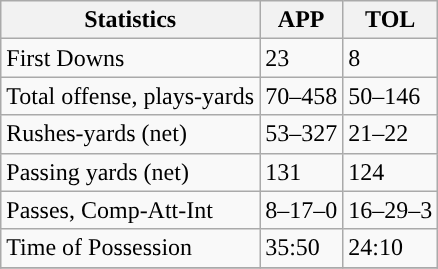<table class="wikitable">
<tr>
<th>Statistics</th>
<th>APP</th>
<th>TOL</th>
</tr>
<tr>
<td>First Downs</td>
<td>23</td>
<td>8</td>
</tr>
<tr>
<td>Total offense, plays-yards</td>
<td>70–458</td>
<td>50–146</td>
</tr>
<tr>
<td>Rushes-yards (net)</td>
<td>53–327</td>
<td>21–22</td>
</tr>
<tr>
<td>Passing yards (net)</td>
<td>131</td>
<td>124</td>
</tr>
<tr>
<td>Passes, Comp-Att-Int</td>
<td>8–17–0</td>
<td>16–29–3</td>
</tr>
<tr>
<td>Time of Possession</td>
<td>35:50</td>
<td>24:10</td>
</tr>
<tr>
</tr>
</table>
